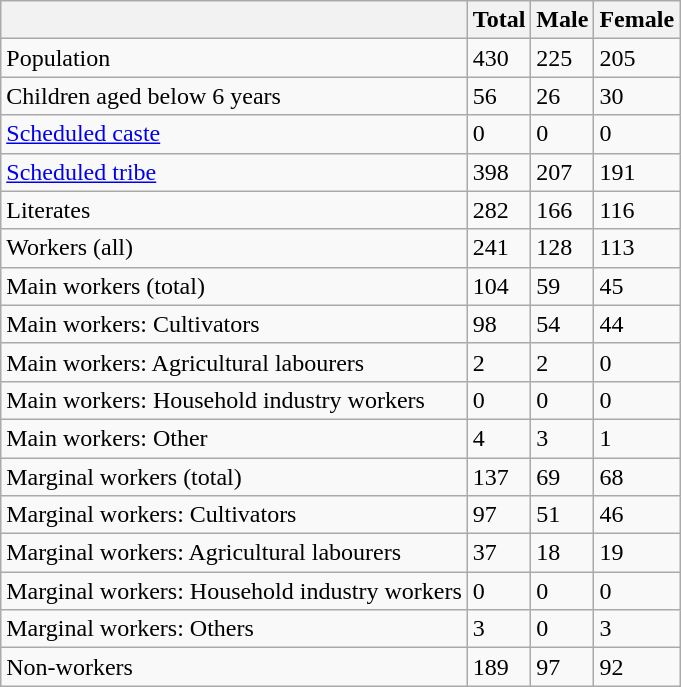<table class="wikitable sortable">
<tr>
<th></th>
<th>Total</th>
<th>Male</th>
<th>Female</th>
</tr>
<tr>
<td>Population</td>
<td>430</td>
<td>225</td>
<td>205</td>
</tr>
<tr>
<td>Children aged below 6 years</td>
<td>56</td>
<td>26</td>
<td>30</td>
</tr>
<tr>
<td><a href='#'>Scheduled caste</a></td>
<td>0</td>
<td>0</td>
<td>0</td>
</tr>
<tr>
<td><a href='#'>Scheduled tribe</a></td>
<td>398</td>
<td>207</td>
<td>191</td>
</tr>
<tr>
<td>Literates</td>
<td>282</td>
<td>166</td>
<td>116</td>
</tr>
<tr>
<td>Workers (all)</td>
<td>241</td>
<td>128</td>
<td>113</td>
</tr>
<tr>
<td>Main workers (total)</td>
<td>104</td>
<td>59</td>
<td>45</td>
</tr>
<tr>
<td>Main workers: Cultivators</td>
<td>98</td>
<td>54</td>
<td>44</td>
</tr>
<tr>
<td>Main workers: Agricultural labourers</td>
<td>2</td>
<td>2</td>
<td>0</td>
</tr>
<tr>
<td>Main workers: Household industry workers</td>
<td>0</td>
<td>0</td>
<td>0</td>
</tr>
<tr>
<td>Main workers: Other</td>
<td>4</td>
<td>3</td>
<td>1</td>
</tr>
<tr>
<td>Marginal workers (total)</td>
<td>137</td>
<td>69</td>
<td>68</td>
</tr>
<tr>
<td>Marginal workers: Cultivators</td>
<td>97</td>
<td>51</td>
<td>46</td>
</tr>
<tr>
<td>Marginal workers: Agricultural labourers</td>
<td>37</td>
<td>18</td>
<td>19</td>
</tr>
<tr>
<td>Marginal workers: Household industry workers</td>
<td>0</td>
<td>0</td>
<td>0</td>
</tr>
<tr>
<td>Marginal workers: Others</td>
<td>3</td>
<td>0</td>
<td>3</td>
</tr>
<tr>
<td>Non-workers</td>
<td>189</td>
<td>97</td>
<td>92</td>
</tr>
</table>
